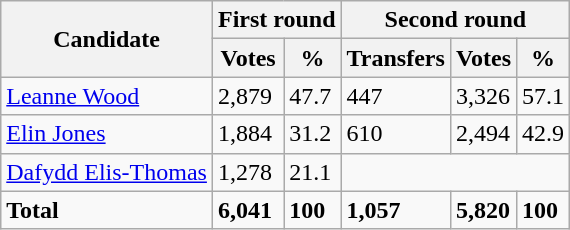<table class=wikitable>
<tr>
<th rowspan="2"colspan="1">Candidate</th>
<th colspan=2>First round</th>
<th colspan=3>Second round</th>
</tr>
<tr>
<th>Votes</th>
<th>%</th>
<th>Transfers</th>
<th>Votes</th>
<th>%</th>
</tr>
<tr>
<td><a href='#'>Leanne Wood</a></td>
<td>2,879</td>
<td>47.7</td>
<td> 447</td>
<td>3,326</td>
<td>57.1</td>
</tr>
<tr>
<td><a href='#'>Elin Jones</a></td>
<td>1,884</td>
<td>31.2</td>
<td> 610</td>
<td>2,494</td>
<td>42.9</td>
</tr>
<tr>
<td><a href='#'>Dafydd Elis-Thomas</a></td>
<td>1,278</td>
<td>21.1</td>
<td colspan=3></td>
</tr>
<tr>
<td><strong>Total</strong></td>
<td><strong>6,041</strong></td>
<td><strong>100</strong></td>
<td><strong>1,057</strong></td>
<td><strong>5,820</strong></td>
<td><strong>100</strong></td>
</tr>
</table>
